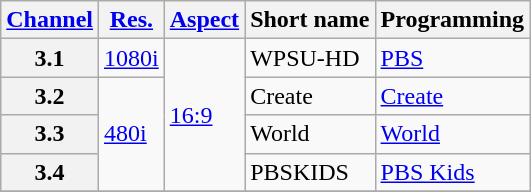<table class="wikitable">
<tr>
<th scope = "col"><a href='#'>Channel</a></th>
<th scope = "col"><a href='#'>Res.</a></th>
<th scope = "col"><a href='#'>Aspect</a></th>
<th scope = "col">Short name</th>
<th scope = "col">Programming</th>
</tr>
<tr>
<th scope = "row">3.1</th>
<td><a href='#'>1080i</a></td>
<td rowspan=4><a href='#'>16:9</a></td>
<td>WPSU-HD</td>
<td><a href='#'>PBS</a></td>
</tr>
<tr>
<th scope = "row">3.2</th>
<td rowspan=3><a href='#'>480i</a></td>
<td>Create</td>
<td><a href='#'>Create</a></td>
</tr>
<tr>
<th scope = "row">3.3</th>
<td>World</td>
<td><a href='#'>World</a></td>
</tr>
<tr>
<th scope = "row">3.4</th>
<td>PBSKIDS</td>
<td><a href='#'>PBS Kids</a></td>
</tr>
<tr>
</tr>
</table>
